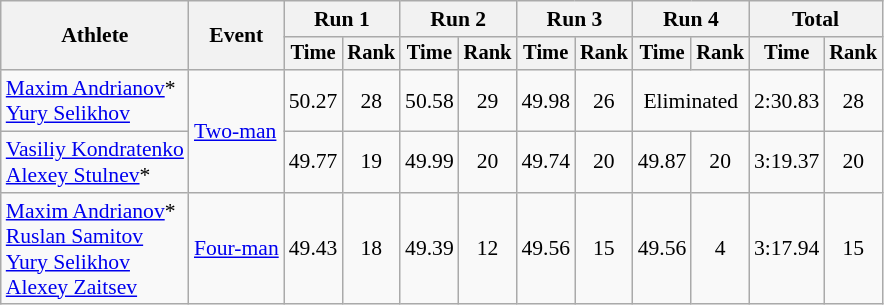<table class="wikitable" style="font-size:90%">
<tr>
<th rowspan="2">Athlete</th>
<th rowspan="2">Event</th>
<th colspan="2">Run 1</th>
<th colspan="2">Run 2</th>
<th colspan="2">Run 3</th>
<th colspan="2">Run 4</th>
<th colspan="2">Total</th>
</tr>
<tr style="font-size:95%">
<th>Time</th>
<th>Rank</th>
<th>Time</th>
<th>Rank</th>
<th>Time</th>
<th>Rank</th>
<th>Time</th>
<th>Rank</th>
<th>Time</th>
<th>Rank</th>
</tr>
<tr align=center>
<td align=left><a href='#'>Maxim Andrianov</a>*<br><a href='#'>Yury Selikhov</a></td>
<td align=left rowspan=2><a href='#'>Two-man</a></td>
<td>50.27</td>
<td>28</td>
<td>50.58</td>
<td>29</td>
<td>49.98</td>
<td>26</td>
<td colspan=2>Eliminated</td>
<td>2:30.83</td>
<td>28</td>
</tr>
<tr align=center>
<td align=left><a href='#'>Vasiliy Kondratenko</a><br><a href='#'>Alexey Stulnev</a>*</td>
<td>49.77</td>
<td>19</td>
<td>49.99</td>
<td>20</td>
<td>49.74</td>
<td>20</td>
<td>49.87</td>
<td>20</td>
<td>3:19.37</td>
<td>20</td>
</tr>
<tr align=center>
<td align=left><a href='#'>Maxim Andrianov</a>*<br><a href='#'>Ruslan Samitov</a><br><a href='#'>Yury Selikhov</a><br><a href='#'>Alexey Zaitsev</a></td>
<td align=left><a href='#'>Four-man</a></td>
<td>49.43</td>
<td>18</td>
<td>49.39</td>
<td>12</td>
<td>49.56</td>
<td>15</td>
<td>49.56</td>
<td>4</td>
<td>3:17.94</td>
<td>15</td>
</tr>
</table>
